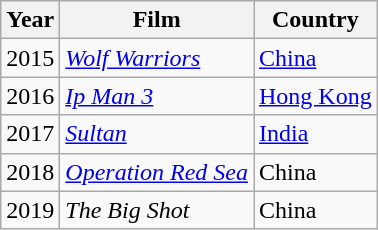<table class="wikitable sortable plainrowheaders sortable plainrowheaders">
<tr>
<th>Year</th>
<th>Film</th>
<th>Country</th>
</tr>
<tr>
<td>2015</td>
<td><em><a href='#'>Wolf Warriors</a></em></td>
<td><a href='#'>China</a></td>
</tr>
<tr>
<td>2016</td>
<td><em><a href='#'>Ip Man 3</a></em></td>
<td><a href='#'>Hong Kong</a></td>
</tr>
<tr>
<td>2017</td>
<td><em><a href='#'>Sultan</a></em></td>
<td><a href='#'>India</a></td>
</tr>
<tr>
<td>2018</td>
<td><em><a href='#'>Operation Red Sea</a></em></td>
<td>China</td>
</tr>
<tr>
<td>2019</td>
<td><em>The Big Shot</em></td>
<td>China</td>
</tr>
</table>
